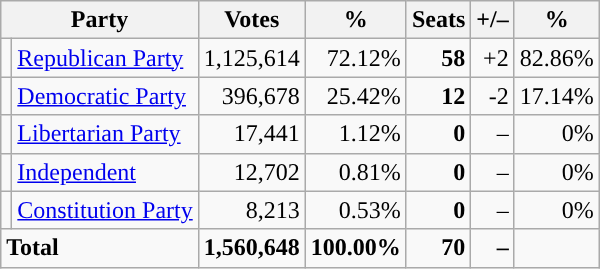<table class="wikitable" style="font-size:100%; text-align:right;">
<tr>
<th colspan=2>Party</th>
<th>Votes</th>
<th>%</th>
<th>Seats</th>
<th>+/–</th>
<th>%</th>
</tr>
<tr>
<td style="background:"></td>
<td align=left><a href='#'>Republican Party</a></td>
<td>1,125,614</td>
<td>72.12%</td>
<td><strong>58</strong></td>
<td>+2</td>
<td>82.86%</td>
</tr>
<tr>
<td style="background:"></td>
<td align=left><a href='#'>Democratic Party</a></td>
<td>396,678</td>
<td>25.42%</td>
<td><strong>12</strong></td>
<td>-2</td>
<td>17.14%</td>
</tr>
<tr>
<td style="background:"></td>
<td align=left><a href='#'>Libertarian Party</a></td>
<td>17,441</td>
<td>1.12%</td>
<td><strong>0</strong></td>
<td>–</td>
<td>0%</td>
</tr>
<tr>
<td style="background:"></td>
<td align=left><a href='#'>Independent</a></td>
<td>12,702</td>
<td>0.81%</td>
<td><strong>0</strong></td>
<td>–</td>
<td>0%</td>
</tr>
<tr>
<td style="background:"></td>
<td align=left><a href='#'>Constitution Party</a></td>
<td>8,213</td>
<td>0.53%</td>
<td><strong>0</strong></td>
<td>–</td>
<td>0%</td>
</tr>
<tr style="font-weight:bold">
<td colspan=2 align=left>Total</td>
<td>1,560,648</td>
<td>100.00%</td>
<td>70</td>
<td>–</td>
</tr>
</table>
